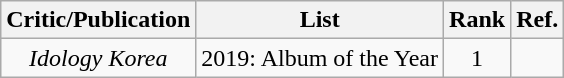<table class="wikitable">
<tr>
<th scope="col">Critic/Publication</th>
<th scope="col">List</th>
<th scope="col">Rank</th>
<th scope="col">Ref.</th>
</tr>
<tr>
<td align="center"><em>Idology Korea</em></td>
<td align="center">2019: Album of the Year</td>
<td align="center">1</td>
<td align="center"></td>
</tr>
</table>
